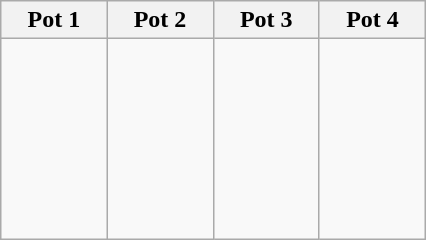<table class="wikitable">
<tr>
<th style="width: 15%;">Pot 1</th>
<th style="width: 15%;">Pot 2</th>
<th style="width: 15%;">Pot 3</th>
<th style="width: 15%;">Pot 4</th>
</tr>
<tr>
<td style="vertical-align: top;"><br><br><br><br><br><br><br></td>
<td style="vertical-align: top;"><br><br><br><br><br><br><br></td>
<td style="vertical-align: top;"><br><br><br><br><br><br><br></td>
<td style="vertical-align: top;"><br><br><br><br><br><br><br><s></s></td>
</tr>
</table>
